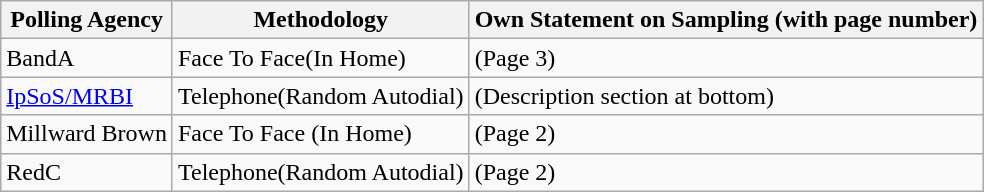<table class="wikitable">
<tr>
<th>Polling Agency</th>
<th>Methodology</th>
<th>Own Statement on Sampling (with page number)</th>
</tr>
<tr>
<td>BandA</td>
<td>Face To Face(In Home)</td>
<td> (Page 3)</td>
</tr>
<tr>
<td><a href='#'>IpSoS/MRBI</a></td>
<td>Telephone(Random Autodial)</td>
<td> (Description section at bottom)</td>
</tr>
<tr>
<td>Millward Brown</td>
<td>Face To Face (In Home)</td>
<td> (Page 2)</td>
</tr>
<tr>
<td>RedC</td>
<td>Telephone(Random Autodial)</td>
<td> (Page 2)</td>
</tr>
</table>
